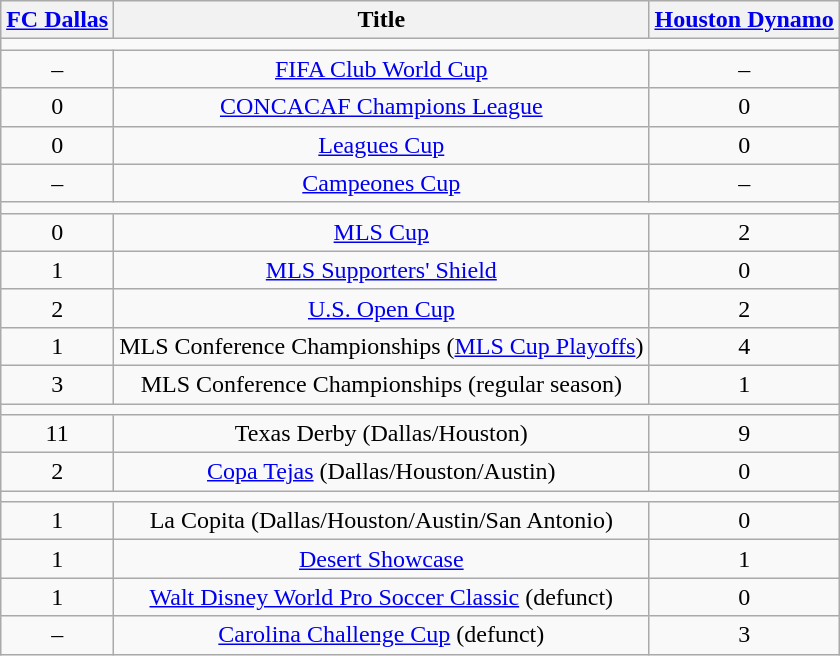<table class="wikitable sortable" style="width:auto; margin:auto;">
<tr>
<th><a href='#'>FC Dallas</a></th>
<th>Title</th>
<th><a href='#'>Houston Dynamo</a></th>
</tr>
<tr>
<td colspan="3"></td>
</tr>
<tr style="text-align:center;">
<td>–</td>
<td><a href='#'>FIFA Club World Cup</a></td>
<td>–</td>
</tr>
<tr style="text-align:center;">
<td>0</td>
<td><a href='#'>CONCACAF Champions League</a></td>
<td>0</td>
</tr>
<tr style="text-align:center;">
<td>0</td>
<td><a href='#'>Leagues Cup</a></td>
<td>0</td>
</tr>
<tr style="text-align:center;">
<td>–</td>
<td><a href='#'>Campeones Cup</a></td>
<td>–</td>
</tr>
<tr>
<td colspan="3"></td>
</tr>
<tr style="text-align:center;">
<td>0</td>
<td><a href='#'>MLS Cup</a></td>
<td>2</td>
</tr>
<tr style="text-align:center;">
<td>1</td>
<td><a href='#'>MLS Supporters' Shield</a></td>
<td>0</td>
</tr>
<tr style="text-align:center;">
<td>2</td>
<td><a href='#'>U.S. Open Cup</a></td>
<td>2</td>
</tr>
<tr style="text-align:center;">
<td>1</td>
<td>MLS Conference Championships (<a href='#'>MLS Cup Playoffs</a>)</td>
<td>4</td>
</tr>
<tr style="text-align:center;">
<td>3</td>
<td>MLS Conference Championships (regular season)</td>
<td>1</td>
</tr>
<tr>
<td colspan="3"></td>
</tr>
<tr style="text-align:center;">
<td>11</td>
<td>Texas Derby (Dallas/Houston)</td>
<td>9</td>
</tr>
<tr style="text-align:center;">
<td>2</td>
<td><a href='#'>Copa Tejas</a> (Dallas/Houston/Austin)</td>
<td>0</td>
</tr>
<tr style="text-align:center;">
<td colspan="3"></td>
</tr>
<tr style="text-align:center;">
<td>1</td>
<td>La Copita (Dallas/Houston/Austin/San Antonio)</td>
<td>0</td>
</tr>
<tr style="text-align:center;">
<td>1</td>
<td><a href='#'>Desert Showcase</a></td>
<td>1</td>
</tr>
<tr style="text-align:center;">
<td>1</td>
<td><a href='#'>Walt Disney World Pro Soccer Classic</a> (defunct)</td>
<td>0</td>
</tr>
<tr style="text-align:center;">
<td>–</td>
<td><a href='#'>Carolina Challenge Cup</a> (defunct)</td>
<td>3</td>
</tr>
</table>
